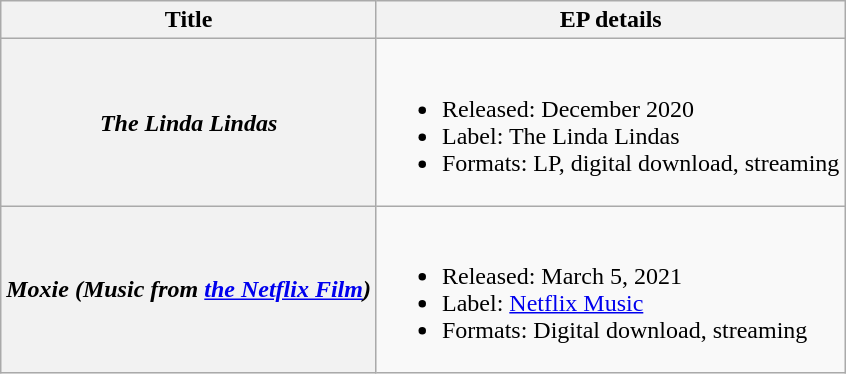<table class="wikitable plainrowheaders" style"text-align:center;">
<tr>
<th scope="col">Title</th>
<th scope="col">EP details</th>
</tr>
<tr>
<th scope="row"><em>The Linda Lindas</em></th>
<td><br><ul><li>Released: December 2020</li><li>Label: The Linda Lindas </li><li>Formats: LP, digital download, streaming</li></ul></td>
</tr>
<tr>
<th scope="row"><em>Moxie (Music from <a href='#'>the Netflix Film</a>)</em></th>
<td><br><ul><li>Released: March 5, 2021</li><li>Label: <a href='#'>Netflix Music</a></li><li>Formats: Digital download, streaming</li></ul></td>
</tr>
</table>
